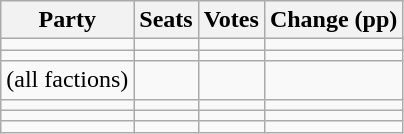<table class="wikitable" style="text-align:right;">
<tr>
<th>Party</th>
<th>Seats</th>
<th>Votes</th>
<th colspan="3">Change (pp)</th>
</tr>
<tr>
<td style="text-align:left;"></td>
<td></td>
<td></td>
<td></td>
</tr>
<tr>
<td style="text-align:left;"></td>
<td></td>
<td></td>
<td></td>
</tr>
<tr>
<td style="text-align:left;"> (all factions)</td>
<td></td>
<td></td>
<td></td>
</tr>
<tr>
<td style="text-align:left;"></td>
<td></td>
<td></td>
<td></td>
</tr>
<tr>
<td style="text-align:left;"></td>
<td></td>
<td></td>
<td></td>
</tr>
<tr>
<td style="text-align:left;"></td>
<td></td>
<td></td>
<td></td>
</tr>
</table>
